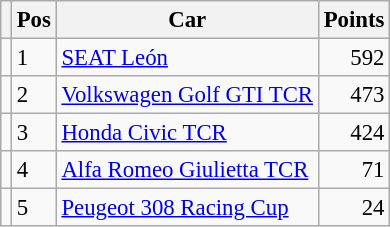<table class="wikitable" style="font-size: 95%;">
<tr>
<th></th>
<th>Pos</th>
<th>Car</th>
<th>Points</th>
</tr>
<tr>
<td align="left"></td>
<td>1</td>
<td><a href='#'>SEAT León</a></td>
<td align="right">592</td>
</tr>
<tr>
<td align="left"></td>
<td>2</td>
<td><a href='#'>Volkswagen Golf GTI TCR</a></td>
<td align="right">473</td>
</tr>
<tr>
<td align="left"></td>
<td>3</td>
<td><a href='#'>Honda Civic TCR</a></td>
<td align="right">424</td>
</tr>
<tr>
<td align="left"></td>
<td>4</td>
<td><a href='#'>Alfa Romeo Giulietta TCR</a></td>
<td align="right">71</td>
</tr>
<tr>
<td align="left"></td>
<td>5</td>
<td><a href='#'>Peugeot 308 Racing Cup</a></td>
<td align="right">24</td>
</tr>
</table>
